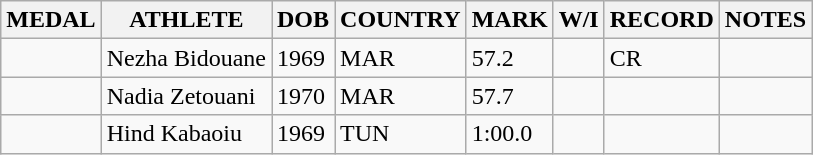<table class="wikitable">
<tr>
<th>MEDAL</th>
<th>ATHLETE</th>
<th>DOB</th>
<th>COUNTRY</th>
<th>MARK</th>
<th>W/I</th>
<th>RECORD</th>
<th>NOTES</th>
</tr>
<tr>
<td></td>
<td>Nezha Bidouane</td>
<td>1969</td>
<td>MAR</td>
<td>57.2</td>
<td></td>
<td>CR</td>
<td></td>
</tr>
<tr>
<td></td>
<td>Nadia Zetouani</td>
<td>1970</td>
<td>MAR</td>
<td>57.7</td>
<td></td>
<td></td>
<td></td>
</tr>
<tr>
<td></td>
<td>Hind Kabaoiu</td>
<td>1969</td>
<td>TUN</td>
<td>1:00.0</td>
<td></td>
<td></td>
<td></td>
</tr>
</table>
